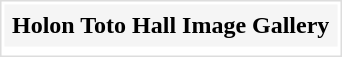<table class="collapsible" style="border:1px solid #ddd; float:center; margin:5px 5px 0 0;">
<tr>
<th style="background:#f5f5f5; padding:5px;"><span>Holon Toto Hall Image Gallery</span></th>
</tr>
<tr>
<td></td>
</tr>
</table>
